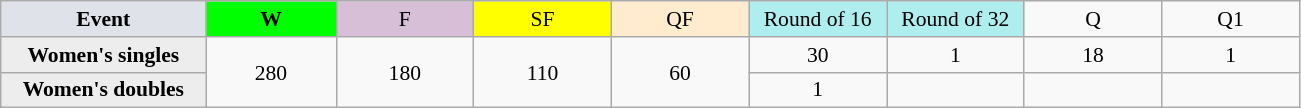<table class=wikitable style=font-size:90%;text-align:center>
<tr>
<td style="width:130px; background:#dfe2e9;"><strong>Event</strong></td>
<td style="width:80px; background:lime;"><strong>W</strong></td>
<td style="width:85px; background:thistle;">F</td>
<td style="width:85px; background:#ff0;">SF</td>
<td style="width:85px; background:#ffebcd;">QF</td>
<td style="width:85px; background:#afeeee;">Round of 16</td>
<td style="width:85px; background:#afeeee;">Round of 32</td>
<td width=85>Q</td>
<td width=85>Q1</td>
</tr>
<tr>
<th style="background:#ededed;">Women's singles</th>
<td rowspan=2>280</td>
<td rowspan=2>180</td>
<td rowspan=2>110</td>
<td rowspan=2>60</td>
<td>30</td>
<td>1</td>
<td>18</td>
<td>1</td>
</tr>
<tr>
<th style="background:#ededed;">Women's doubles</th>
<td>1</td>
<td></td>
<td></td>
<td></td>
</tr>
</table>
